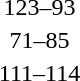<table style="text-align:center">
<tr>
<th width=200></th>
<th width=100></th>
<th width=200></th>
</tr>
<tr>
<td align=right><strong></strong></td>
<td align=center>123–93</td>
<td align=left></td>
</tr>
<tr>
<td align=right></td>
<td align=center>71–85</td>
<td align=left><strong> </strong></td>
</tr>
<tr>
<td align=right></td>
<td align=center>111–114</td>
<td align=left><strong> </strong></td>
</tr>
</table>
